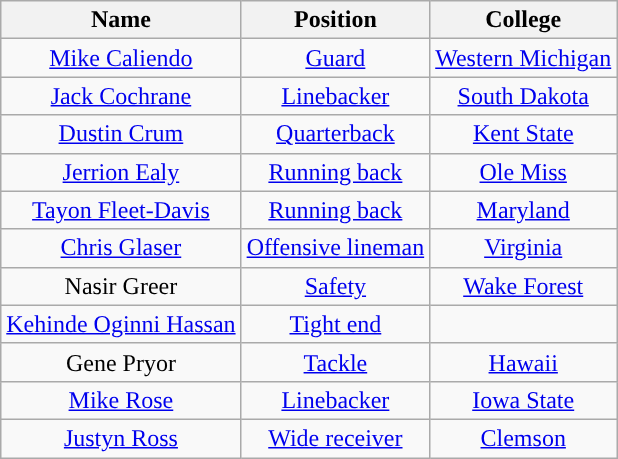<table class="wikitable" style="text-align:center">
<tr>
<th>Name</th>
<th>Position</th>
<th>College</th>
</tr>
<tr>
<td><a href='#'>Mike Caliendo</a></td>
<td><a href='#'>Guard</a></td>
<td><a href='#'>Western Michigan</a></td>
</tr>
<tr>
<td><a href='#'>Jack Cochrane</a></td>
<td><a href='#'>Linebacker</a></td>
<td><a href='#'>South Dakota</a></td>
</tr>
<tr>
<td><a href='#'>Dustin Crum</a></td>
<td><a href='#'>Quarterback</a></td>
<td><a href='#'>Kent State</a></td>
</tr>
<tr>
<td><a href='#'>Jerrion Ealy</a></td>
<td><a href='#'>Running back</a></td>
<td><a href='#'>Ole Miss</a></td>
</tr>
<tr>
<td><a href='#'>Tayon Fleet-Davis</a></td>
<td><a href='#'>Running back</a></td>
<td><a href='#'>Maryland</a></td>
</tr>
<tr>
<td><a href='#'>Chris Glaser</a></td>
<td><a href='#'>Offensive lineman</a></td>
<td><a href='#'>Virginia</a></td>
</tr>
<tr>
<td>Nasir Greer</td>
<td><a href='#'>Safety</a></td>
<td><a href='#'>Wake Forest</a></td>
</tr>
<tr>
<td><a href='#'>Kehinde Oginni Hassan</a></td>
<td><a href='#'>Tight end</a></td>
<td></td>
</tr>
<tr>
<td>Gene Pryor</td>
<td><a href='#'>Tackle</a></td>
<td><a href='#'>Hawaii</a></td>
</tr>
<tr>
<td><a href='#'>Mike Rose</a></td>
<td><a href='#'>Linebacker</a></td>
<td><a href='#'>Iowa State</a></td>
</tr>
<tr>
<td><a href='#'>Justyn Ross</a></td>
<td><a href='#'>Wide receiver</a></td>
<td><a href='#'>Clemson</a></td>
</tr>
</table>
